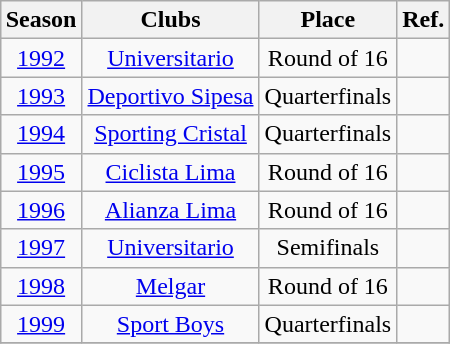<table class="wikitable" style="margin:1em auto; text-align: center;">
<tr>
<th>Season</th>
<th>Clubs</th>
<th>Place</th>
<th>Ref.</th>
</tr>
<tr>
<td><a href='#'>1992</a></td>
<td><a href='#'>Universitario</a></td>
<td>Round of 16</td>
<td></td>
</tr>
<tr>
<td><a href='#'>1993</a></td>
<td><a href='#'>Deportivo Sipesa</a></td>
<td>Quarterfinals</td>
<td></td>
</tr>
<tr>
<td><a href='#'>1994</a></td>
<td><a href='#'>Sporting Cristal</a></td>
<td>Quarterfinals</td>
<td></td>
</tr>
<tr>
<td><a href='#'>1995</a></td>
<td><a href='#'>Ciclista Lima</a></td>
<td>Round of 16</td>
<td></td>
</tr>
<tr>
<td><a href='#'>1996</a></td>
<td><a href='#'>Alianza Lima</a></td>
<td>Round of 16</td>
<td></td>
</tr>
<tr>
<td><a href='#'>1997</a></td>
<td><a href='#'>Universitario</a></td>
<td>Semifinals</td>
<td></td>
</tr>
<tr>
<td><a href='#'>1998</a></td>
<td><a href='#'>Melgar</a></td>
<td>Round of 16</td>
<td></td>
</tr>
<tr>
<td><a href='#'>1999</a></td>
<td><a href='#'>Sport Boys</a></td>
<td>Quarterfinals</td>
<td></td>
</tr>
<tr>
</tr>
</table>
